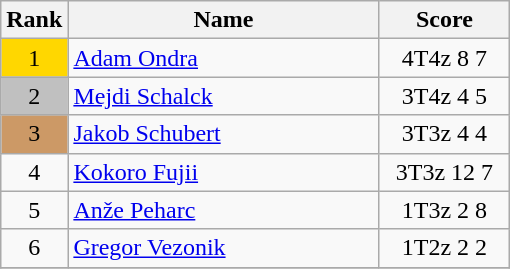<table class="wikitable">
<tr>
<th>Rank</th>
<th width = "200">Name</th>
<th width = "80">Score</th>
</tr>
<tr>
<td align="center" style="background: gold">1</td>
<td> <a href='#'>Adam Ondra</a></td>
<td align="center">4T4z 8 7</td>
</tr>
<tr>
<td align="center" style="background: silver">2</td>
<td> <a href='#'>Mejdi Schalck</a></td>
<td align="center">3T4z 4 5</td>
</tr>
<tr>
<td align="center" style="background: #cc9966">3</td>
<td> <a href='#'>Jakob Schubert</a></td>
<td align="center">3T3z 4 4</td>
</tr>
<tr>
<td align="center">4</td>
<td> <a href='#'>Kokoro Fujii</a></td>
<td align="center">3T3z 12 7</td>
</tr>
<tr>
<td align="center">5</td>
<td> <a href='#'>Anže Peharc</a></td>
<td align="center">1T3z 2 8</td>
</tr>
<tr>
<td align="center">6</td>
<td> <a href='#'>Gregor Vezonik</a></td>
<td align="center">1T2z 2 2</td>
</tr>
<tr>
</tr>
</table>
